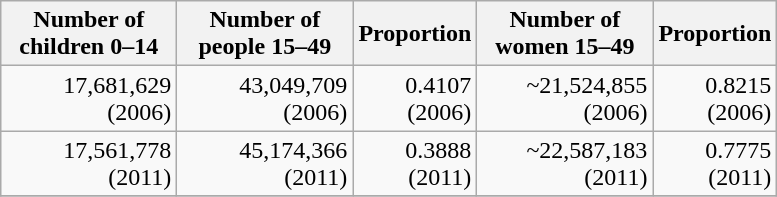<table class="wikitable sortable">
<tr>
<th width="110">Number of children 0–14</th>
<th width="110">Number of people 15–49</th>
<th width="70">Proportion</th>
<th width="110">Number of women 15–49</th>
<th width="70">Proportion</th>
</tr>
<tr>
<td align="right">17,681,629 (2006)</td>
<td align="right">43,049,709 (2006)</td>
<td align="right">0.4107 (2006)</td>
<td align="right">~21,524,855 (2006)</td>
<td align="right">0.8215 (2006)</td>
</tr>
<tr>
<td align="right">17,561,778 (2011)</td>
<td align="right">45,174,366 (2011)</td>
<td align="right">0.3888 (2011)</td>
<td align="right">~22,587,183 (2011)</td>
<td align="right">0.7775 (2011)</td>
</tr>
<tr>
</tr>
</table>
